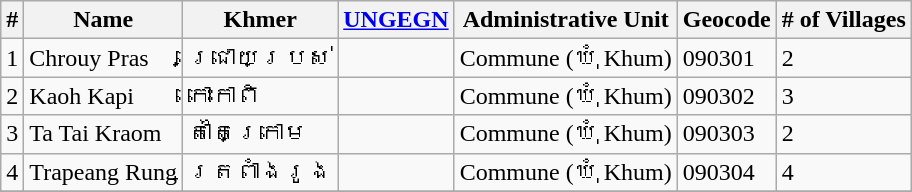<table class="wikitable sortable">
<tr>
<th>#</th>
<th>Name</th>
<th>Khmer</th>
<th><a href='#'>UNGEGN</a></th>
<th>Administrative Unit</th>
<th>Geocode</th>
<th># of Villages</th>
</tr>
<tr>
<td>1</td>
<td>Chrouy Pras</td>
<td>ជ្រោយប្រស់</td>
<td></td>
<td>Commune (ឃុំ Khum)</td>
<td>090301</td>
<td>2</td>
</tr>
<tr>
<td>2</td>
<td>Kaoh Kapi</td>
<td>កោះកាពិ</td>
<td></td>
<td>Commune (ឃុំ Khum)</td>
<td>090302</td>
<td>3</td>
</tr>
<tr>
<td>3</td>
<td>Ta Tai Kraom</td>
<td>តាតៃក្រោម</td>
<td></td>
<td>Commune (ឃុំ Khum)</td>
<td>090303</td>
<td>2</td>
</tr>
<tr>
<td>4</td>
<td>Trapeang Rung</td>
<td>ត្រពាំងរូង</td>
<td></td>
<td>Commune (ឃុំ Khum)</td>
<td>090304</td>
<td>4</td>
</tr>
<tr>
</tr>
</table>
